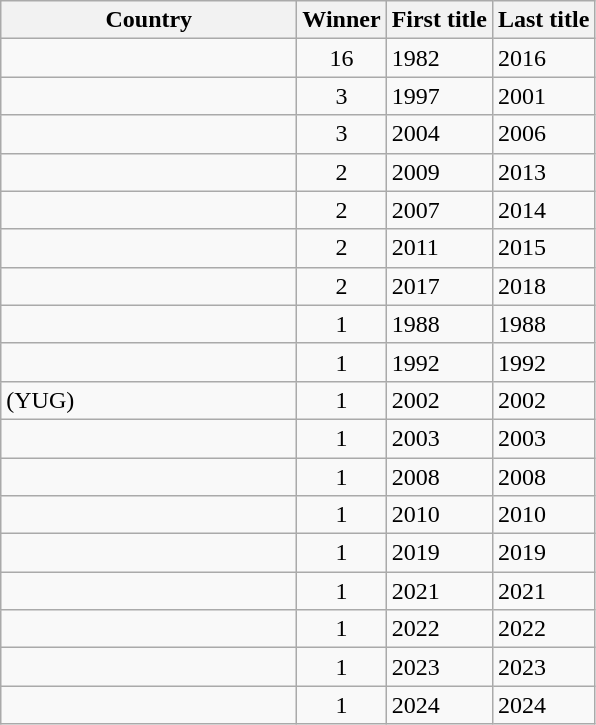<table class="sortable wikitable">
<tr>
<th scope="col" width="190">Country</th>
<th>Winner</th>
<th>First title</th>
<th>Last title</th>
</tr>
<tr>
<td></td>
<td align="center">16</td>
<td>1982</td>
<td>2016</td>
</tr>
<tr>
<td></td>
<td align="center">3</td>
<td>1997</td>
<td>2001</td>
</tr>
<tr>
<td></td>
<td align="center">3</td>
<td>2004</td>
<td>2006</td>
</tr>
<tr>
<td></td>
<td align="center">2</td>
<td>2009</td>
<td>2013</td>
</tr>
<tr>
<td></td>
<td align="center">2</td>
<td>2007</td>
<td>2014</td>
</tr>
<tr>
<td></td>
<td align="center">2</td>
<td>2011</td>
<td>2015</td>
</tr>
<tr>
<td></td>
<td align="center">2</td>
<td>2017</td>
<td>2018</td>
</tr>
<tr>
<td></td>
<td align="center">1</td>
<td>1988</td>
<td>1988</td>
</tr>
<tr>
<td></td>
<td align="center">1</td>
<td>1992</td>
<td>1992</td>
</tr>
<tr>
<td> (YUG)</td>
<td align="center">1</td>
<td>2002</td>
<td>2002</td>
</tr>
<tr>
<td></td>
<td align="center">1</td>
<td>2003</td>
<td>2003</td>
</tr>
<tr>
<td></td>
<td align="center">1</td>
<td>2008</td>
<td>2008</td>
</tr>
<tr>
<td></td>
<td align="center">1</td>
<td>2010</td>
<td>2010</td>
</tr>
<tr>
<td></td>
<td align="center">1</td>
<td>2019</td>
<td>2019</td>
</tr>
<tr>
<td></td>
<td align="center">1</td>
<td>2021</td>
<td>2021</td>
</tr>
<tr>
<td></td>
<td align="center">1</td>
<td>2022</td>
<td>2022</td>
</tr>
<tr>
<td></td>
<td align="center">1</td>
<td>2023</td>
<td>2023</td>
</tr>
<tr>
<td></td>
<td align="center">1</td>
<td>2024</td>
<td>2024</td>
</tr>
</table>
